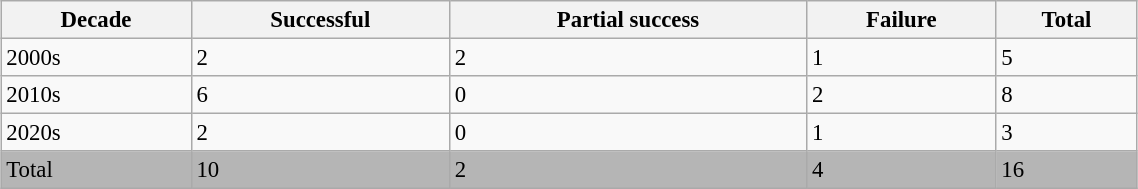<table class="wikitable" style="margin: 1em auto 1em auto;background:#fff; font-size:95%;width:60%">
<tr>
<th>Decade</th>
<th>Successful</th>
<th>Partial success</th>
<th>Failure</th>
<th>Total</th>
</tr>
<tr style="background:#F9F9F9">
<td>2000s</td>
<td>2</td>
<td>2</td>
<td>1</td>
<td>5</td>
</tr>
<tr style="background:#F9F9F9">
<td>2010s</td>
<td>6</td>
<td>0</td>
<td>2</td>
<td>8</td>
</tr>
<tr style="background:#F9F9F9">
<td>2020s</td>
<td>2</td>
<td>0</td>
<td>1</td>
<td>3</td>
</tr>
<tr style="background:#B5B5B5">
<td>Total</td>
<td>10</td>
<td>2</td>
<td>4</td>
<td>16</td>
</tr>
</table>
